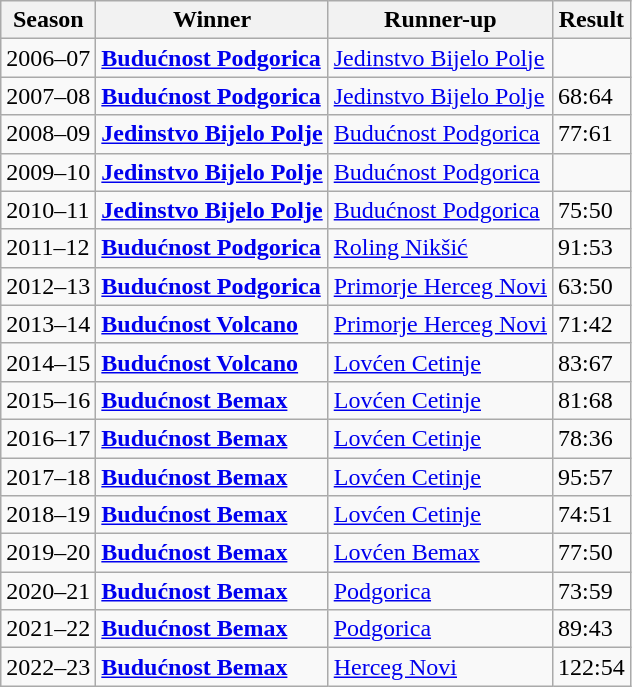<table class="wikitable">
<tr>
<th>Season</th>
<th>Winner</th>
<th>Runner-up</th>
<th>Result</th>
</tr>
<tr>
<td>2006–07</td>
<td><strong><a href='#'>Budućnost Podgorica</a></strong></td>
<td><a href='#'>Jedinstvo Bijelo Polje</a></td>
<td></td>
</tr>
<tr>
<td>2007–08</td>
<td><strong><a href='#'>Budućnost Podgorica</a></strong></td>
<td><a href='#'>Jedinstvo Bijelo Polje</a></td>
<td>68:64</td>
</tr>
<tr>
<td>2008–09</td>
<td><strong><a href='#'>Jedinstvo Bijelo Polje</a></strong></td>
<td><a href='#'>Budućnost Podgorica</a></td>
<td>77:61</td>
</tr>
<tr>
<td>2009–10</td>
<td><strong><a href='#'>Jedinstvo Bijelo Polje</a></strong></td>
<td><a href='#'>Budućnost Podgorica</a></td>
<td></td>
</tr>
<tr>
<td>2010–11</td>
<td><strong><a href='#'>Jedinstvo Bijelo Polje</a></strong></td>
<td><a href='#'>Budućnost Podgorica</a></td>
<td>75:50</td>
</tr>
<tr>
<td>2011–12</td>
<td><strong><a href='#'>Budućnost Podgorica</a></strong></td>
<td><a href='#'>Roling Nikšić</a></td>
<td>91:53</td>
</tr>
<tr>
<td>2012–13</td>
<td><strong><a href='#'>Budućnost Podgorica</a></strong></td>
<td><a href='#'>Primorje Herceg Novi</a></td>
<td>63:50</td>
</tr>
<tr>
<td>2013–14</td>
<td><strong><a href='#'>Budućnost Volcano</a></strong></td>
<td><a href='#'>Primorje Herceg Novi</a></td>
<td>71:42</td>
</tr>
<tr>
<td>2014–15</td>
<td><strong><a href='#'>Budućnost Volcano</a></strong></td>
<td><a href='#'>Lovćen Cetinje</a></td>
<td>83:67</td>
</tr>
<tr>
<td>2015–16</td>
<td><strong><a href='#'>Budućnost Bemax</a></strong></td>
<td><a href='#'>Lovćen Cetinje</a></td>
<td>81:68</td>
</tr>
<tr>
<td>2016–17</td>
<td><strong><a href='#'>Budućnost Bemax</a></strong></td>
<td><a href='#'>Lovćen Cetinje</a></td>
<td>78:36</td>
</tr>
<tr>
<td>2017–18</td>
<td><strong><a href='#'>Budućnost Bemax</a></strong></td>
<td><a href='#'>Lovćen Cetinje</a></td>
<td>95:57</td>
</tr>
<tr>
<td>2018–19</td>
<td><strong><a href='#'>Budućnost Bemax</a></strong></td>
<td><a href='#'>Lovćen Cetinje</a></td>
<td>74:51</td>
</tr>
<tr>
<td>2019–20</td>
<td><strong><a href='#'>Budućnost Bemax</a></strong></td>
<td><a href='#'>Lovćen Bemax</a></td>
<td>77:50</td>
</tr>
<tr>
<td>2020–21</td>
<td><strong><a href='#'>Budućnost Bemax</a></strong></td>
<td><a href='#'>Podgorica</a></td>
<td>73:59</td>
</tr>
<tr>
<td>2021–22</td>
<td><strong><a href='#'>Budućnost Bemax</a></strong></td>
<td><a href='#'>Podgorica</a></td>
<td>89:43</td>
</tr>
<tr>
<td>2022–23</td>
<td><strong><a href='#'>Budućnost Bemax</a></strong></td>
<td><a href='#'>Herceg Novi</a></td>
<td>122:54</td>
</tr>
</table>
